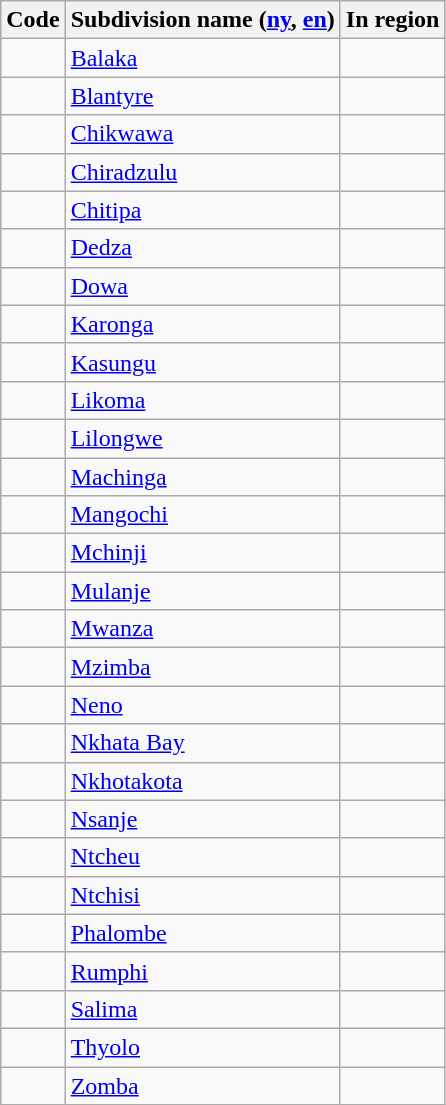<table class="wikitable sortable">
<tr>
<th>Code</th>
<th>Subdivision name (<a href='#'>ny</a>, <a href='#'>en</a>)</th>
<th>In region</th>
</tr>
<tr>
<td></td>
<td><a href='#'>Balaka</a></td>
<td><a href='#'></a></td>
</tr>
<tr>
<td></td>
<td><a href='#'>Blantyre</a></td>
<td><a href='#'></a></td>
</tr>
<tr>
<td></td>
<td><a href='#'>Chikwawa</a></td>
<td><a href='#'></a></td>
</tr>
<tr>
<td></td>
<td><a href='#'>Chiradzulu</a></td>
<td><a href='#'></a></td>
</tr>
<tr>
<td></td>
<td><a href='#'>Chitipa</a></td>
<td><a href='#'></a></td>
</tr>
<tr>
<td></td>
<td><a href='#'>Dedza</a></td>
<td><a href='#'></a></td>
</tr>
<tr>
<td></td>
<td><a href='#'>Dowa</a></td>
<td><a href='#'></a></td>
</tr>
<tr>
<td></td>
<td><a href='#'>Karonga</a></td>
<td><a href='#'></a></td>
</tr>
<tr>
<td></td>
<td><a href='#'>Kasungu</a></td>
<td><a href='#'></a></td>
</tr>
<tr>
<td></td>
<td><a href='#'>Likoma</a></td>
<td><a href='#'></a></td>
</tr>
<tr>
<td></td>
<td><a href='#'>Lilongwe</a></td>
<td><a href='#'></a></td>
</tr>
<tr>
<td></td>
<td><a href='#'>Machinga</a></td>
<td><a href='#'></a></td>
</tr>
<tr>
<td></td>
<td><a href='#'>Mangochi</a></td>
<td><a href='#'></a></td>
</tr>
<tr>
<td></td>
<td><a href='#'>Mchinji</a></td>
<td><a href='#'></a></td>
</tr>
<tr>
<td></td>
<td><a href='#'>Mulanje</a></td>
<td><a href='#'></a></td>
</tr>
<tr>
<td></td>
<td><a href='#'>Mwanza</a></td>
<td><a href='#'></a></td>
</tr>
<tr>
<td></td>
<td><a href='#'>Mzimba</a></td>
<td><a href='#'></a></td>
</tr>
<tr>
<td></td>
<td><a href='#'>Neno</a></td>
<td><a href='#'></a></td>
</tr>
<tr>
<td></td>
<td><a href='#'>Nkhata Bay</a></td>
<td><a href='#'></a></td>
</tr>
<tr>
<td></td>
<td><a href='#'>Nkhotakota</a></td>
<td><a href='#'></a></td>
</tr>
<tr>
<td></td>
<td><a href='#'>Nsanje</a></td>
<td><a href='#'></a></td>
</tr>
<tr>
<td></td>
<td><a href='#'>Ntcheu</a></td>
<td><a href='#'></a></td>
</tr>
<tr>
<td></td>
<td><a href='#'>Ntchisi</a></td>
<td><a href='#'></a></td>
</tr>
<tr>
<td></td>
<td><a href='#'>Phalombe</a></td>
<td><a href='#'></a></td>
</tr>
<tr>
<td></td>
<td><a href='#'>Rumphi</a></td>
<td><a href='#'></a></td>
</tr>
<tr>
<td></td>
<td><a href='#'>Salima</a></td>
<td><a href='#'></a></td>
</tr>
<tr>
<td></td>
<td><a href='#'>Thyolo</a></td>
<td><a href='#'></a></td>
</tr>
<tr>
<td></td>
<td><a href='#'>Zomba</a></td>
<td><a href='#'></a></td>
</tr>
</table>
